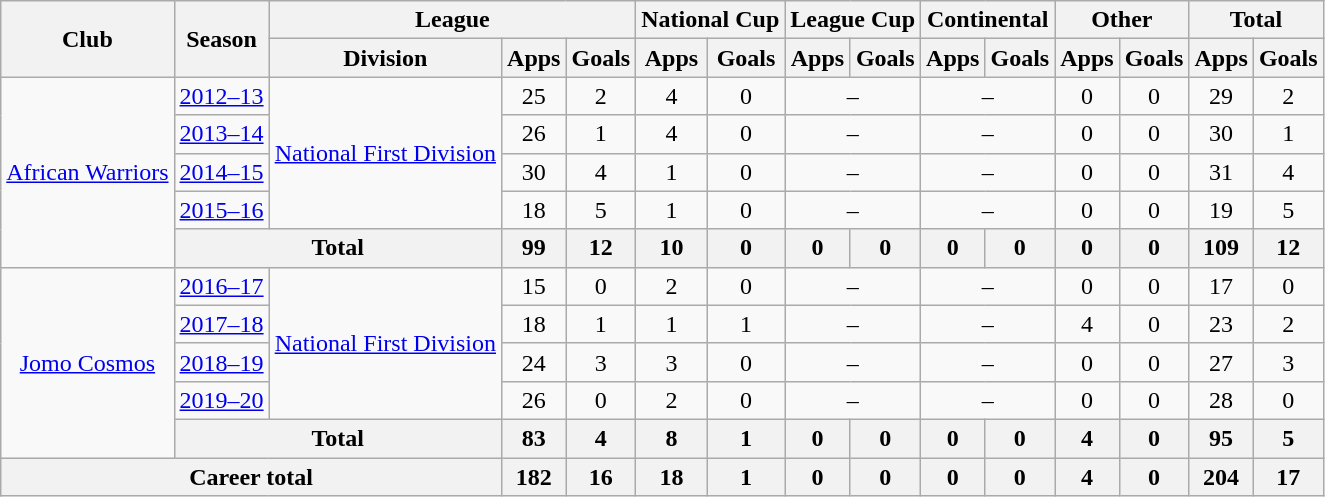<table class="wikitable" style="text-align: center">
<tr>
<th rowspan="2">Club</th>
<th rowspan="2">Season</th>
<th colspan="3">League</th>
<th colspan="2">National Cup</th>
<th colspan="2">League Cup</th>
<th colspan="2">Continental</th>
<th colspan="2">Other</th>
<th colspan="2">Total</th>
</tr>
<tr>
<th>Division</th>
<th>Apps</th>
<th>Goals</th>
<th>Apps</th>
<th>Goals</th>
<th>Apps</th>
<th>Goals</th>
<th>Apps</th>
<th>Goals</th>
<th>Apps</th>
<th>Goals</th>
<th>Apps</th>
<th>Goals</th>
</tr>
<tr>
<td rowspan="5"><a href='#'>African Warriors</a></td>
<td><a href='#'>2012–13</a></td>
<td rowspan="4"><a href='#'>National First Division</a></td>
<td>25</td>
<td>2</td>
<td>4</td>
<td>0</td>
<td colspan="2">–</td>
<td colspan="2">–</td>
<td>0</td>
<td>0</td>
<td>29</td>
<td>2</td>
</tr>
<tr>
<td><a href='#'>2013–14</a></td>
<td>26</td>
<td>1</td>
<td>4</td>
<td>0</td>
<td colspan="2">–</td>
<td colspan="2">–</td>
<td>0</td>
<td>0</td>
<td>30</td>
<td>1</td>
</tr>
<tr>
<td><a href='#'>2014–15</a></td>
<td>30</td>
<td>4</td>
<td>1</td>
<td>0</td>
<td colspan="2">–</td>
<td colspan="2">–</td>
<td>0</td>
<td>0</td>
<td>31</td>
<td>4</td>
</tr>
<tr>
<td><a href='#'>2015–16</a></td>
<td>18</td>
<td>5</td>
<td>1</td>
<td>0</td>
<td colspan="2">–</td>
<td colspan="2">–</td>
<td>0</td>
<td>0</td>
<td>19</td>
<td>5</td>
</tr>
<tr>
<th colspan="2"><strong>Total</strong></th>
<th>99</th>
<th>12</th>
<th>10</th>
<th>0</th>
<th>0</th>
<th>0</th>
<th>0</th>
<th>0</th>
<th>0</th>
<th>0</th>
<th>109</th>
<th>12</th>
</tr>
<tr>
<td rowspan="5"><a href='#'>Jomo Cosmos</a></td>
<td><a href='#'>2016–17</a></td>
<td rowspan="4"><a href='#'>National First Division</a></td>
<td>15</td>
<td>0</td>
<td>2</td>
<td>0</td>
<td colspan="2">–</td>
<td colspan="2">–</td>
<td>0</td>
<td>0</td>
<td>17</td>
<td>0</td>
</tr>
<tr>
<td><a href='#'>2017–18</a></td>
<td>18</td>
<td>1</td>
<td>1</td>
<td>1</td>
<td colspan="2">–</td>
<td colspan="2">–</td>
<td>4</td>
<td>0</td>
<td>23</td>
<td>2</td>
</tr>
<tr>
<td><a href='#'>2018–19</a></td>
<td>24</td>
<td>3</td>
<td>3</td>
<td>0</td>
<td colspan="2">–</td>
<td colspan="2">–</td>
<td>0</td>
<td>0</td>
<td>27</td>
<td>3</td>
</tr>
<tr>
<td><a href='#'>2019–20</a></td>
<td>26</td>
<td>0</td>
<td>2</td>
<td>0</td>
<td colspan="2">–</td>
<td colspan="2">–</td>
<td>0</td>
<td>0</td>
<td>28</td>
<td>0</td>
</tr>
<tr>
<th colspan="2"><strong>Total</strong></th>
<th>83</th>
<th>4</th>
<th>8</th>
<th>1</th>
<th>0</th>
<th>0</th>
<th>0</th>
<th>0</th>
<th>4</th>
<th>0</th>
<th>95</th>
<th>5</th>
</tr>
<tr>
<th colspan="3">Career total</th>
<th>182</th>
<th>16</th>
<th>18</th>
<th>1</th>
<th>0</th>
<th>0</th>
<th>0</th>
<th>0</th>
<th>4</th>
<th>0</th>
<th>204</th>
<th>17</th>
</tr>
</table>
